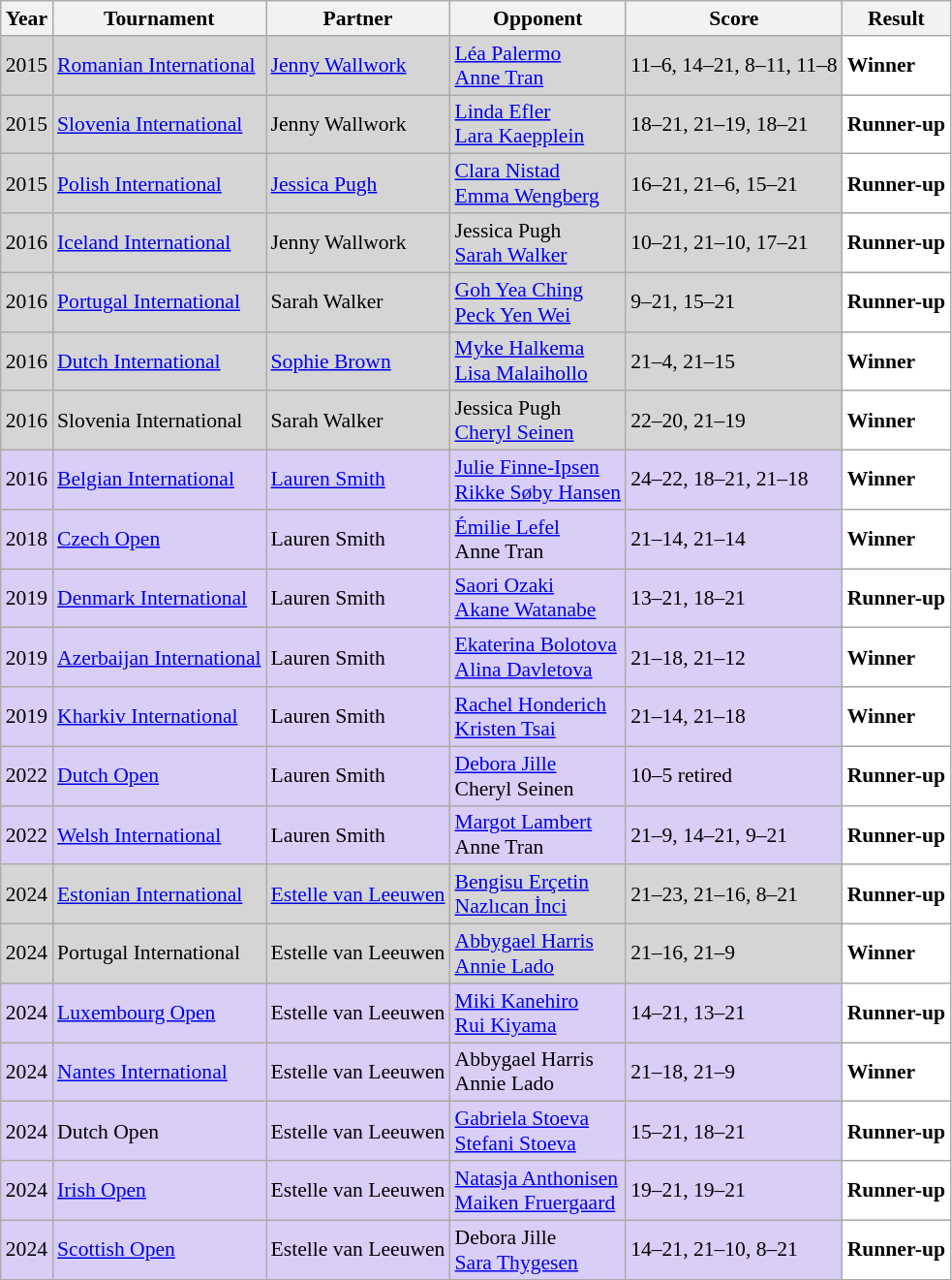<table class="sortable wikitable" style="font-size: 90%;">
<tr>
<th>Year</th>
<th>Tournament</th>
<th>Partner</th>
<th>Opponent</th>
<th>Score</th>
<th>Result</th>
</tr>
<tr style="background:#D5D5D5">
<td align="center">2015</td>
<td align="left"><a href='#'>Romanian International</a></td>
<td align="left"> <a href='#'>Jenny Wallwork</a></td>
<td align="left"> <a href='#'>Léa Palermo</a><br> <a href='#'>Anne Tran</a></td>
<td align="left">11–6, 14–21, 8–11, 11–8</td>
<td style="text-align:left; background:white"> <strong>Winner</strong></td>
</tr>
<tr style="background:#D5D5D5">
<td align="center">2015</td>
<td align="left"><a href='#'>Slovenia International</a></td>
<td align="left"> Jenny Wallwork</td>
<td align="left"> <a href='#'>Linda Efler</a><br> <a href='#'>Lara Kaepplein</a></td>
<td align="left">18–21, 21–19, 18–21</td>
<td style="text-align:left; background:white"> <strong>Runner-up</strong></td>
</tr>
<tr style="background:#D5D5D5">
<td align="center">2015</td>
<td align="left"><a href='#'>Polish International</a></td>
<td align="left"> <a href='#'>Jessica Pugh</a></td>
<td align="left"> <a href='#'>Clara Nistad</a><br> <a href='#'>Emma Wengberg</a></td>
<td align="left">16–21, 21–6, 15–21</td>
<td style="text-align:left; background:white"> <strong>Runner-up</strong></td>
</tr>
<tr style="background:#D5D5D5">
<td align="center">2016</td>
<td align="left"><a href='#'>Iceland International</a></td>
<td align="left"> Jenny Wallwork</td>
<td align="left"> Jessica Pugh<br> <a href='#'>Sarah Walker</a></td>
<td align="left">10–21, 21–10, 17–21</td>
<td style="text-align:left; background:white"> <strong>Runner-up</strong></td>
</tr>
<tr style="background:#D5D5D5">
<td align="center">2016</td>
<td align="left"><a href='#'>Portugal International</a></td>
<td align="left"> Sarah Walker</td>
<td align="left"> <a href='#'>Goh Yea Ching</a><br> <a href='#'>Peck Yen Wei</a></td>
<td align="left">9–21, 15–21</td>
<td style="text-align:left; background:white"> <strong>Runner-up</strong></td>
</tr>
<tr style="background:#D5D5D5">
<td align="center">2016</td>
<td align="left"><a href='#'>Dutch International</a></td>
<td align="left"> <a href='#'>Sophie Brown</a></td>
<td align="left"> <a href='#'>Myke Halkema</a><br> <a href='#'>Lisa Malaihollo</a></td>
<td align="left">21–4, 21–15</td>
<td style="text-align:left; background:white"> <strong>Winner</strong></td>
</tr>
<tr style="background:#D5D5D5">
<td align="center">2016</td>
<td align="left">Slovenia International</td>
<td align="left"> Sarah Walker</td>
<td align="left"> Jessica Pugh<br> <a href='#'>Cheryl Seinen</a></td>
<td align="left">22–20, 21–19</td>
<td style="text-align:left; background:white"> <strong>Winner</strong></td>
</tr>
<tr style="background:#D8CEF6">
<td align="center">2016</td>
<td align="left"><a href='#'>Belgian International</a></td>
<td align="left"> <a href='#'>Lauren Smith</a></td>
<td align="left"> <a href='#'>Julie Finne-Ipsen</a><br> <a href='#'>Rikke Søby Hansen</a></td>
<td align="left">24–22, 18–21, 21–18</td>
<td style="text-align:left; background:white"> <strong>Winner</strong></td>
</tr>
<tr style="background:#D8CEF6">
<td align="center">2018</td>
<td align="left"><a href='#'>Czech Open</a></td>
<td align="left"> Lauren Smith</td>
<td align="left"> <a href='#'>Émilie Lefel</a><br> Anne Tran</td>
<td align="left">21–14, 21–14</td>
<td style="text-align:left; background:white"> <strong>Winner</strong></td>
</tr>
<tr style="background:#D8CEF6">
<td align="center">2019</td>
<td align="left"><a href='#'>Denmark International</a></td>
<td align="left"> Lauren Smith</td>
<td align="left"> <a href='#'>Saori Ozaki</a><br> <a href='#'>Akane Watanabe</a></td>
<td align="left">13–21, 18–21</td>
<td style="text-align:left; background:white"> <strong>Runner-up</strong></td>
</tr>
<tr style="background:#D8CEF6">
<td align="center">2019</td>
<td align="left"><a href='#'>Azerbaijan International</a></td>
<td align="left"> Lauren Smith</td>
<td align="left"> <a href='#'>Ekaterina Bolotova</a><br> <a href='#'>Alina Davletova</a></td>
<td align="left">21–18, 21–12</td>
<td style="text-align:left; background:white"> <strong>Winner</strong></td>
</tr>
<tr style="background:#D8CEF6">
<td align="center">2019</td>
<td align="left"><a href='#'>Kharkiv International</a></td>
<td align="left"> Lauren Smith</td>
<td align="left"> <a href='#'>Rachel Honderich</a><br> <a href='#'>Kristen Tsai</a></td>
<td align="left">21–14, 21–18</td>
<td style="text-align:left; background:white"> <strong>Winner</strong></td>
</tr>
<tr style="background:#D8CEF6">
<td align="center">2022</td>
<td align="left"><a href='#'>Dutch Open</a></td>
<td align="left"> Lauren Smith</td>
<td align="left"> <a href='#'>Debora Jille</a><br> Cheryl Seinen</td>
<td align="left">10–5 retired</td>
<td style="text-align:left; background:white"> <strong>Runner-up</strong></td>
</tr>
<tr style="background:#D8CEF6">
<td align="center">2022</td>
<td align="left"><a href='#'>Welsh International</a></td>
<td align="left"> Lauren Smith</td>
<td align="left"> <a href='#'>Margot Lambert</a><br> Anne Tran</td>
<td align="left">21–9, 14–21, 9–21</td>
<td style="text-align:left; background:white"> <strong>Runner-up</strong></td>
</tr>
<tr style="background:#D5D5D5">
<td align="center">2024</td>
<td align="left"><a href='#'>Estonian International</a></td>
<td align="left"> <a href='#'>Estelle van Leeuwen</a></td>
<td align="left"> <a href='#'>Bengisu Erçetin</a> <br>  <a href='#'>Nazlıcan İnci</a></td>
<td align="left">21–23, 21–16, 8–21</td>
<td style="text-align:left; background:white"> <strong>Runner-up</strong></td>
</tr>
<tr style="background:#D5D5D5">
<td align="center">2024</td>
<td align="left">Portugal International</td>
<td align="left"> Estelle van Leeuwen</td>
<td align="left"> <a href='#'>Abbygael Harris</a><br> <a href='#'>Annie Lado</a></td>
<td align="left">21–16, 21–9</td>
<td style="text-align:left; background:white"> <strong>Winner</strong></td>
</tr>
<tr style="background:#D8CEF6">
<td align="center">2024</td>
<td align="left"><a href='#'>Luxembourg Open</a></td>
<td align="left"> Estelle van Leeuwen</td>
<td align="left"> <a href='#'>Miki Kanehiro</a><br> <a href='#'>Rui Kiyama</a></td>
<td align="left">14–21, 13–21</td>
<td style="text-align:left; background:white"> <strong>Runner-up</strong></td>
</tr>
<tr style="background:#D8CEF6">
<td align="center">2024</td>
<td align="left"><a href='#'>Nantes International</a></td>
<td align="left"> Estelle van Leeuwen</td>
<td align="left"> Abbygael Harris<br> Annie Lado</td>
<td align="left">21–18, 21–9</td>
<td style="text-align:left; background:white"> <strong>Winner</strong></td>
</tr>
<tr style="background:#D8CEF6">
<td align="center">2024</td>
<td align="left">Dutch Open</td>
<td align="left"> Estelle van Leeuwen</td>
<td align="left"> <a href='#'>Gabriela Stoeva</a><br> <a href='#'>Stefani Stoeva</a></td>
<td align="left">15–21, 18–21</td>
<td style="text-align:left; background:white"> <strong>Runner-up</strong></td>
</tr>
<tr style="background:#D8CEF6">
<td align="center">2024</td>
<td align="left"><a href='#'>Irish Open</a></td>
<td align="left"> Estelle van Leeuwen</td>
<td align="left"> <a href='#'>Natasja Anthonisen</a><br> <a href='#'>Maiken Fruergaard</a></td>
<td align="left">19–21, 19–21</td>
<td style="text-align:left; background:white"> <strong>Runner-up</strong></td>
</tr>
<tr style="background:#D8CEF6">
<td align="center">2024</td>
<td align="left"><a href='#'>Scottish Open</a></td>
<td align="left"> Estelle van Leeuwen</td>
<td align="left"> Debora Jille<br> <a href='#'>Sara Thygesen</a></td>
<td align="left">14–21, 21–10, 8–21</td>
<td style="text-align:left; background:white"> <strong>Runner-up</strong></td>
</tr>
</table>
